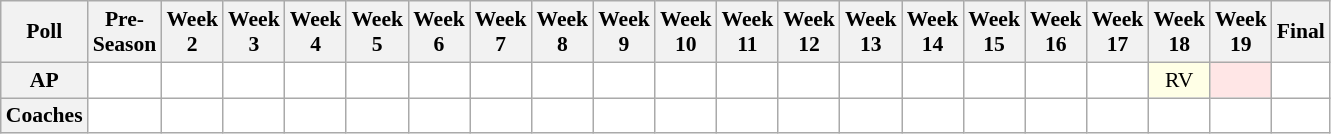<table class="wikitable" style="white-space:nowrap;font-size:90%">
<tr>
<th>Poll</th>
<th>Pre-<br>Season</th>
<th>Week<br>2</th>
<th>Week<br>3</th>
<th>Week<br>4</th>
<th>Week<br>5</th>
<th>Week<br>6</th>
<th>Week<br>7</th>
<th>Week<br>8</th>
<th>Week<br>9</th>
<th>Week<br>10</th>
<th>Week<br>11</th>
<th>Week<br>12</th>
<th>Week<br>13</th>
<th>Week<br>14</th>
<th>Week<br>15</th>
<th>Week<br>16</th>
<th>Week<br>17</th>
<th>Week<br>18</th>
<th>Week<br>19</th>
<th>Final</th>
</tr>
<tr style="text-align:center;">
<th>AP</th>
<td style="background:#FFF;"></td>
<td style="background:#FFF;"></td>
<td style="background:#FFF;"></td>
<td style="background:#FFF;"></td>
<td style="background:#FFF;"></td>
<td style="background:#FFF;"></td>
<td style="background:#FFF;"></td>
<td style="background:#FFF;"></td>
<td style="background:#FFF;"></td>
<td style="background:#FFF;"></td>
<td style="background:#FFF;"></td>
<td style="background:#FFF;"></td>
<td style="background:#FFF;"></td>
<td style="background:#FFF;"></td>
<td style="background:#FFF;"></td>
<td style="background:#FFF;"></td>
<td style="background:#FFF;"></td>
<td style="background:#FFFFE6;">RV</td>
<td style="background:#FFE6E6;"></td>
<td style="background:#FFF;"></td>
</tr>
<tr style="text-align:center;">
<th>Coaches</th>
<td style="background:#FFF;"></td>
<td style="background:#FFF;"></td>
<td style="background:#FFF;"></td>
<td style="background:#FFF;"></td>
<td style="background:#FFF;"></td>
<td style="background:#FFF;"></td>
<td style="background:#FFF;"></td>
<td style="background:#FFF;"></td>
<td style="background:#FFF;"></td>
<td style="background:#FFF;"></td>
<td style="background:#FFF;"></td>
<td style="background:#FFF;"></td>
<td style="background:#FFF;"></td>
<td style="background:#FFF;"></td>
<td style="background:#FFF;"></td>
<td style="background:#FFF;"></td>
<td style="background:#FFF;"></td>
<td style="background:#FFF;"></td>
<td style="background:#FFF;"></td>
<td style="background:#FFF;"></td>
</tr>
</table>
